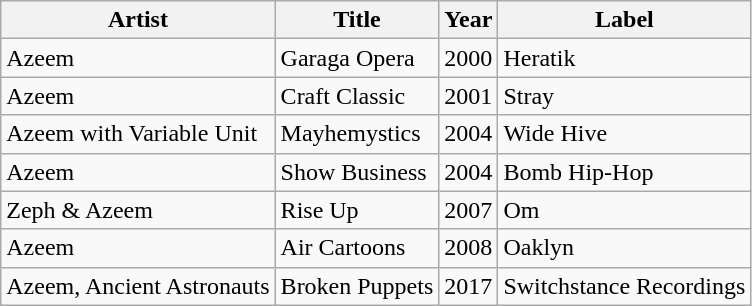<table class="wikitable">
<tr>
<th>Artist</th>
<th>Title</th>
<th>Year</th>
<th>Label</th>
</tr>
<tr>
<td>Azeem</td>
<td>Garaga Opera</td>
<td>2000</td>
<td>Heratik</td>
</tr>
<tr>
<td>Azeem</td>
<td>Craft Classic</td>
<td>2001</td>
<td>Stray</td>
</tr>
<tr>
<td>Azeem with Variable Unit</td>
<td>Mayhemystics</td>
<td>2004</td>
<td>Wide Hive</td>
</tr>
<tr>
<td>Azeem</td>
<td>Show Business</td>
<td>2004</td>
<td>Bomb Hip-Hop</td>
</tr>
<tr>
<td>Zeph & Azeem</td>
<td>Rise Up</td>
<td>2007</td>
<td>Om</td>
</tr>
<tr>
<td>Azeem</td>
<td>Air Cartoons</td>
<td>2008</td>
<td>Oaklyn</td>
</tr>
<tr>
<td>Azeem, Ancient Astronauts</td>
<td>Broken Puppets</td>
<td>2017</td>
<td>Switchstance Recordings</td>
</tr>
</table>
